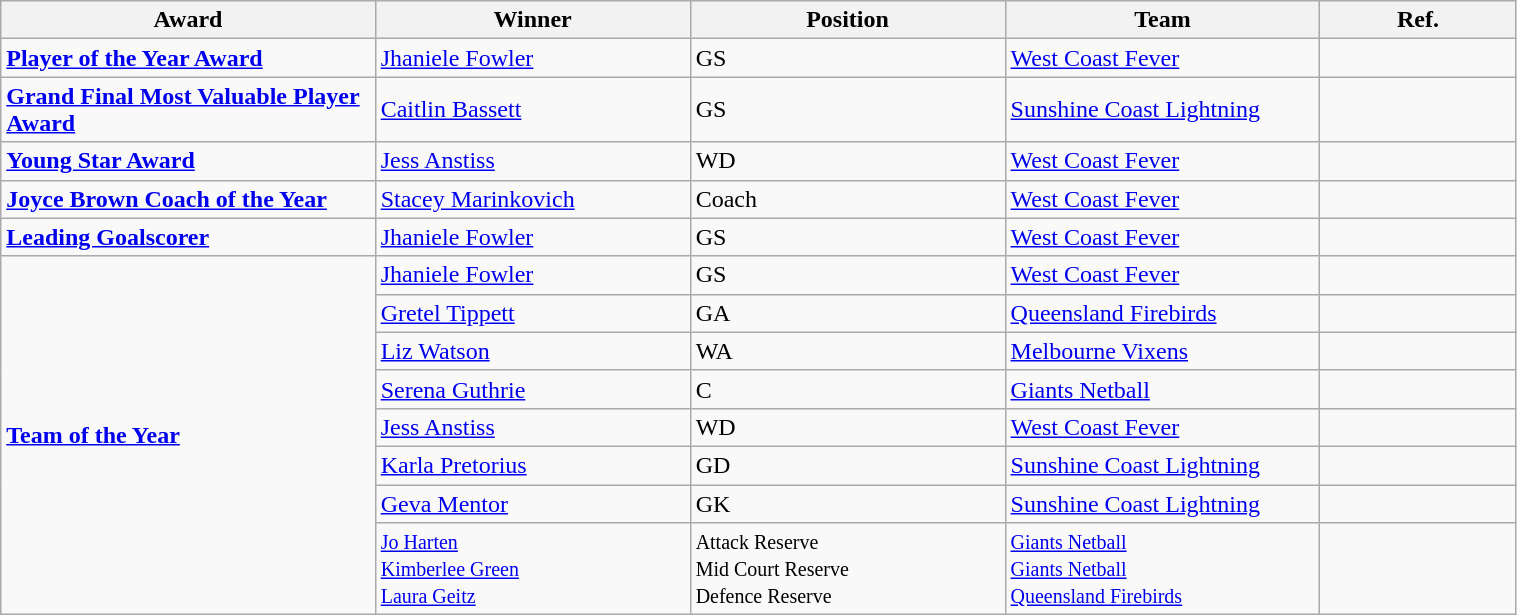<table class="wikitable" style="width: 80%">
<tr>
<th colspan=1 width=150>Award</th>
<th width=125>Winner</th>
<th width=125>Position</th>
<th width=125>Team</th>
<th width=75>Ref.</th>
</tr>
<tr>
<td><strong><a href='#'>Player of the Year Award</a></strong></td>
<td><a href='#'>Jhaniele Fowler</a></td>
<td>GS</td>
<td><a href='#'>West Coast Fever</a></td>
<td></td>
</tr>
<tr>
<td><strong><a href='#'>Grand Final Most Valuable Player Award</a></strong></td>
<td><a href='#'>Caitlin Bassett</a></td>
<td>GS</td>
<td><a href='#'>Sunshine Coast Lightning</a></td>
<td></td>
</tr>
<tr>
<td><strong><a href='#'>Young Star Award</a></strong></td>
<td><a href='#'>Jess Anstiss</a></td>
<td>WD</td>
<td><a href='#'>West Coast Fever</a></td>
<td></td>
</tr>
<tr>
<td><strong><a href='#'>Joyce Brown Coach of the Year</a></strong></td>
<td><a href='#'>Stacey Marinkovich</a></td>
<td>Coach</td>
<td><a href='#'>West Coast Fever</a></td>
<td></td>
</tr>
<tr>
<td><strong><a href='#'>Leading Goalscorer</a></strong></td>
<td><a href='#'>Jhaniele Fowler</a></td>
<td>GS</td>
<td><a href='#'>West Coast Fever</a></td>
<td></td>
</tr>
<tr>
<td rowspan=9><strong><a href='#'>Team of the Year</a></strong></td>
<td><a href='#'>Jhaniele Fowler</a></td>
<td>GS</td>
<td><a href='#'>West Coast Fever</a></td>
<td></td>
</tr>
<tr>
<td><a href='#'>Gretel Tippett</a></td>
<td>GA</td>
<td><a href='#'>Queensland Firebirds</a></td>
<td></td>
</tr>
<tr>
<td><a href='#'>Liz Watson</a></td>
<td>WA</td>
<td><a href='#'>Melbourne Vixens</a></td>
<td></td>
</tr>
<tr>
<td><a href='#'>Serena Guthrie</a></td>
<td>C</td>
<td><a href='#'>Giants Netball</a></td>
<td></td>
</tr>
<tr>
<td><a href='#'>Jess Anstiss</a></td>
<td>WD</td>
<td><a href='#'>West Coast Fever</a></td>
<td></td>
</tr>
<tr>
<td><a href='#'>Karla Pretorius</a></td>
<td>GD</td>
<td><a href='#'>Sunshine Coast Lightning</a></td>
<td></td>
</tr>
<tr>
<td><a href='#'>Geva Mentor</a></td>
<td>GK</td>
<td><a href='#'>Sunshine Coast Lightning</a></td>
<td></td>
</tr>
<tr>
<td><small><a href='#'>Jo Harten</a><br><a href='#'>Kimberlee Green</a><br><a href='#'>Laura Geitz</a></small></td>
<td><small>Attack Reserve<br>Mid Court Reserve<br>Defence Reserve</small></td>
<td><small><a href='#'>Giants Netball</a><br><a href='#'>Giants Netball</a><br><a href='#'>Queensland Firebirds</a></small></td>
<td></td>
</tr>
</table>
